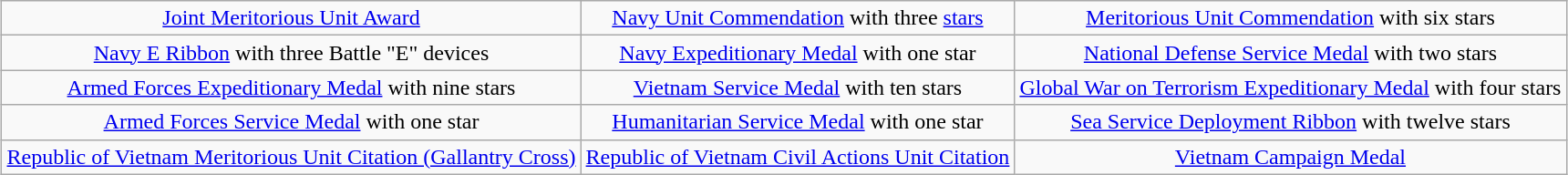<table class="wikitable" style="margin:1em auto; text-align:center;">
<tr>
<td><a href='#'>Joint Meritorious Unit Award</a></td>
<td><a href='#'>Navy Unit Commendation</a> with three <a href='#'>stars</a></td>
<td><a href='#'>Meritorious Unit Commendation</a> with six stars</td>
</tr>
<tr>
<td><a href='#'>Navy E Ribbon</a> with three Battle "E" devices</td>
<td><a href='#'>Navy Expeditionary Medal</a> with one star</td>
<td><a href='#'>National Defense Service Medal</a> with two stars</td>
</tr>
<tr>
<td><a href='#'>Armed Forces Expeditionary Medal</a> with nine stars</td>
<td><a href='#'>Vietnam Service Medal</a> with ten stars</td>
<td><a href='#'>Global War on Terrorism Expeditionary Medal</a> with four stars</td>
</tr>
<tr>
<td><a href='#'>Armed Forces Service Medal</a> with one star</td>
<td><a href='#'>Humanitarian Service Medal</a> with one star</td>
<td><a href='#'>Sea Service Deployment Ribbon</a> with twelve stars</td>
</tr>
<tr>
<td><a href='#'>Republic of Vietnam Meritorious Unit Citation (Gallantry Cross)</a></td>
<td><a href='#'>Republic of Vietnam Civil Actions Unit Citation</a></td>
<td><a href='#'>Vietnam Campaign Medal</a></td>
</tr>
</table>
